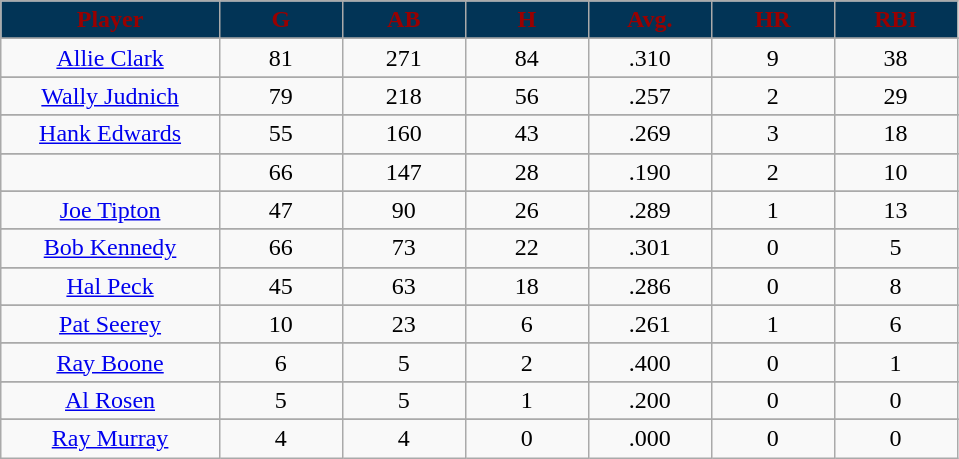<table class="wikitable sortable">
<tr>
<th style="background:#023456;color:#990000;" width="16%">Player</th>
<th style="background:#023456;color:#990000;" width="9%">G</th>
<th style="background:#023456;color:#990000;" width="9%">AB</th>
<th style="background:#023456;color:#990000;" width="9%">H</th>
<th style="background:#023456;color:#990000;" width="9%">Avg.</th>
<th style="background:#023456;color:#990000;" width="9%">HR</th>
<th style="background:#023456;color:#990000;" width="9%">RBI</th>
</tr>
<tr>
</tr>
<tr align="center">
<td><a href='#'>Allie Clark</a></td>
<td>81</td>
<td>271</td>
<td>84</td>
<td>.310</td>
<td>9</td>
<td>38</td>
</tr>
<tr>
</tr>
<tr align="center">
<td><a href='#'>Wally Judnich</a></td>
<td>79</td>
<td>218</td>
<td>56</td>
<td>.257</td>
<td>2</td>
<td>29</td>
</tr>
<tr>
</tr>
<tr align="center">
<td><a href='#'>Hank Edwards</a></td>
<td>55</td>
<td>160</td>
<td>43</td>
<td>.269</td>
<td>3</td>
<td>18</td>
</tr>
<tr>
</tr>
<tr align=center>
<td></td>
<td>66</td>
<td>147</td>
<td>28</td>
<td>.190</td>
<td>2</td>
<td>10</td>
</tr>
<tr>
</tr>
<tr align="center">
<td><a href='#'>Joe Tipton</a></td>
<td>47</td>
<td>90</td>
<td>26</td>
<td>.289</td>
<td>1</td>
<td>13</td>
</tr>
<tr>
</tr>
<tr align="center">
<td><a href='#'>Bob Kennedy</a></td>
<td>66</td>
<td>73</td>
<td>22</td>
<td>.301</td>
<td>0</td>
<td>5</td>
</tr>
<tr>
</tr>
<tr align="center">
<td><a href='#'>Hal Peck</a></td>
<td>45</td>
<td>63</td>
<td>18</td>
<td>.286</td>
<td>0</td>
<td>8</td>
</tr>
<tr>
</tr>
<tr align="center">
<td><a href='#'>Pat Seerey</a></td>
<td>10</td>
<td>23</td>
<td>6</td>
<td>.261</td>
<td>1</td>
<td>6</td>
</tr>
<tr>
</tr>
<tr align="center">
<td><a href='#'>Ray Boone</a></td>
<td>6</td>
<td>5</td>
<td>2</td>
<td>.400</td>
<td>0</td>
<td>1</td>
</tr>
<tr>
</tr>
<tr align="center">
<td><a href='#'>Al Rosen</a></td>
<td>5</td>
<td>5</td>
<td>1</td>
<td>.200</td>
<td>0</td>
<td>0</td>
</tr>
<tr>
</tr>
<tr align="center">
<td><a href='#'>Ray Murray</a></td>
<td>4</td>
<td>4</td>
<td>0</td>
<td>.000</td>
<td>0</td>
<td>0</td>
</tr>
</table>
